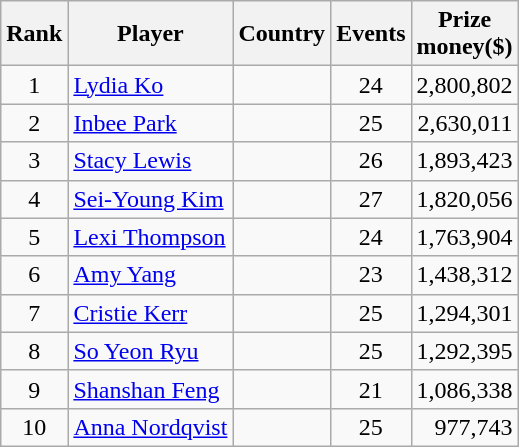<table class="wikitable">
<tr>
<th>Rank</th>
<th>Player</th>
<th>Country</th>
<th>Events</th>
<th>Prize <br>money($)</th>
</tr>
<tr>
<td align=center>1</td>
<td><a href='#'>Lydia Ko</a></td>
<td></td>
<td align=center>24</td>
<td align=right>2,800,802</td>
</tr>
<tr>
<td align=center>2</td>
<td><a href='#'>Inbee Park</a></td>
<td></td>
<td align=center>25</td>
<td align=right>2,630,011</td>
</tr>
<tr>
<td align=center>3</td>
<td><a href='#'>Stacy Lewis</a></td>
<td></td>
<td align=center>26</td>
<td align=right>1,893,423</td>
</tr>
<tr>
<td align=center>4</td>
<td><a href='#'>Sei-Young Kim</a></td>
<td></td>
<td align=center>27</td>
<td align=right>1,820,056</td>
</tr>
<tr>
<td align=center>5</td>
<td><a href='#'>Lexi Thompson</a></td>
<td></td>
<td align=center>24</td>
<td align=right>1,763,904</td>
</tr>
<tr>
<td align=center>6</td>
<td><a href='#'>Amy Yang</a></td>
<td></td>
<td align=center>23</td>
<td align=right>1,438,312</td>
</tr>
<tr>
<td align=center>7</td>
<td><a href='#'>Cristie Kerr</a></td>
<td></td>
<td align=center>25</td>
<td align=right>1,294,301</td>
</tr>
<tr>
<td align=center>8</td>
<td><a href='#'>So Yeon Ryu</a></td>
<td></td>
<td align=center>25</td>
<td align=right>1,292,395</td>
</tr>
<tr>
<td align=center>9</td>
<td><a href='#'>Shanshan Feng</a></td>
<td></td>
<td align=center>21</td>
<td align=right>1,086,338</td>
</tr>
<tr>
<td align=center>10</td>
<td><a href='#'>Anna Nordqvist</a></td>
<td></td>
<td align=center>25</td>
<td align=right>977,743</td>
</tr>
</table>
